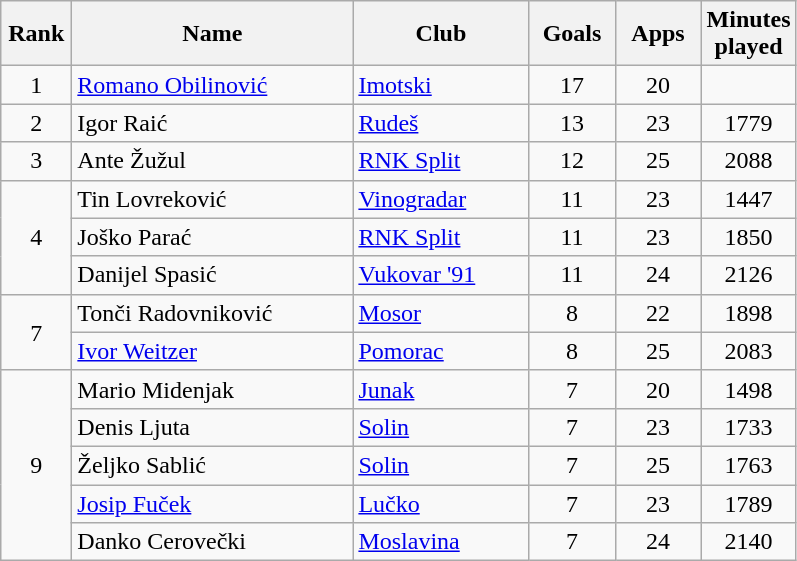<table class="wikitable" style="text-align: center;">
<tr>
<th width=40>Rank</th>
<th width=180>Name</th>
<th width=110>Club</th>
<th width=50>Goals</th>
<th width=50>Apps</th>
<th width=50>Minutes played</th>
</tr>
<tr>
<td rowspan=1>1</td>
<td align="left"> <a href='#'>Romano Obilinović</a></td>
<td align="left"><a href='#'>Imotski</a></td>
<td>17</td>
<td>20</td>
<td></td>
</tr>
<tr>
<td rowspan=1>2</td>
<td align="left"> Igor Raić</td>
<td align="left"><a href='#'>Rudeš</a></td>
<td>13</td>
<td>23</td>
<td>1779</td>
</tr>
<tr>
<td rowspan=1>3</td>
<td align="left"> Ante Žužul</td>
<td align="left"><a href='#'>RNK Split</a></td>
<td>12</td>
<td>25</td>
<td>2088</td>
</tr>
<tr>
<td rowspan=3>4</td>
<td align="left"> Tin Lovreković</td>
<td align="left"><a href='#'>Vinogradar</a></td>
<td>11</td>
<td>23</td>
<td>1447</td>
</tr>
<tr>
<td align="left"> Joško Parać</td>
<td align="left"><a href='#'>RNK Split</a></td>
<td>11</td>
<td>23</td>
<td>1850</td>
</tr>
<tr>
<td align="left"> Danijel Spasić</td>
<td align="left"><a href='#'>Vukovar '91</a></td>
<td>11</td>
<td>24</td>
<td>2126</td>
</tr>
<tr>
<td rowspan=2>7</td>
<td align="left"> Tonči Radovniković</td>
<td align="left"><a href='#'>Mosor</a></td>
<td>8</td>
<td>22</td>
<td>1898</td>
</tr>
<tr>
<td align="left"> <a href='#'>Ivor Weitzer</a></td>
<td align="left"><a href='#'>Pomorac</a></td>
<td>8</td>
<td>25</td>
<td>2083</td>
</tr>
<tr>
<td rowspan=5>9</td>
<td align="left"> Mario Midenjak</td>
<td align="left"><a href='#'>Junak</a></td>
<td>7</td>
<td>20</td>
<td>1498</td>
</tr>
<tr>
<td align="left"> Denis Ljuta</td>
<td align="left"><a href='#'>Solin</a></td>
<td>7</td>
<td>23</td>
<td>1733</td>
</tr>
<tr>
<td align="left"> Željko Sablić</td>
<td align="left"><a href='#'>Solin</a></td>
<td>7</td>
<td>25</td>
<td>1763</td>
</tr>
<tr>
<td align="left"> <a href='#'>Josip Fuček</a></td>
<td align="left"><a href='#'>Lučko</a></td>
<td>7</td>
<td>23</td>
<td>1789</td>
</tr>
<tr>
<td align="left"> Danko Cerovečki</td>
<td align="left"><a href='#'>Moslavina</a></td>
<td>7</td>
<td>24</td>
<td>2140</td>
</tr>
</table>
